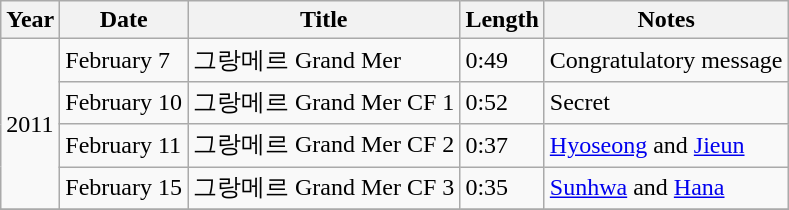<table class="wikitable plainrowheaders">
<tr>
<th>Year</th>
<th>Date</th>
<th>Title</th>
<th>Length</th>
<th>Notes</th>
</tr>
<tr>
<td rowspan="4">2011</td>
<td>February 7</td>
<td>그랑메르 Grand Mer</td>
<td>0:49</td>
<td>Congratulatory message</td>
</tr>
<tr>
<td>February 10</td>
<td>그랑메르 Grand Mer CF 1</td>
<td>0:52</td>
<td>Secret</td>
</tr>
<tr>
<td>February 11</td>
<td>그랑메르 Grand Mer CF 2</td>
<td>0:37</td>
<td><a href='#'>Hyoseong</a> and <a href='#'>Jieun</a></td>
</tr>
<tr>
<td>February 15</td>
<td>그랑메르 Grand Mer CF 3</td>
<td>0:35</td>
<td><a href='#'>Sunhwa</a> and <a href='#'>Hana</a></td>
</tr>
<tr>
</tr>
</table>
